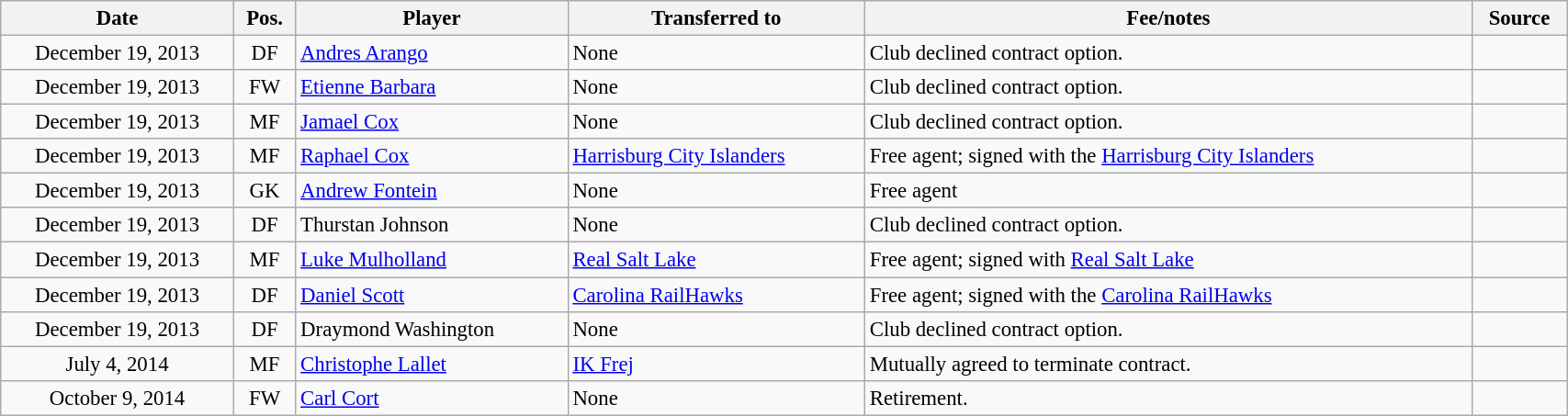<table class="wikitable sortable" style="width:90%; text-align:center; font-size:95%; text-align:left;">
<tr>
<th>Date</th>
<th>Pos.</th>
<th>Player</th>
<th>Transferred to</th>
<th>Fee/notes</th>
<th>Source</th>
</tr>
<tr>
<td align=center>December 19, 2013</td>
<td align=center>DF</td>
<td> <a href='#'>Andres Arango</a></td>
<td>None</td>
<td>Club declined contract option.</td>
<td></td>
</tr>
<tr>
<td align=center>December 19, 2013</td>
<td align=center>FW</td>
<td> <a href='#'>Etienne Barbara</a></td>
<td>None</td>
<td>Club declined contract option.</td>
<td></td>
</tr>
<tr>
<td align=center>December 19, 2013</td>
<td align=center>MF</td>
<td> <a href='#'>Jamael Cox</a></td>
<td>None</td>
<td>Club declined contract option.</td>
<td></td>
</tr>
<tr>
<td align=center>December 19, 2013</td>
<td align=center>MF</td>
<td> <a href='#'>Raphael Cox</a></td>
<td> <a href='#'>Harrisburg City Islanders</a></td>
<td>Free agent; signed with the <a href='#'>Harrisburg City Islanders</a></td>
<td></td>
</tr>
<tr>
<td align=center>December 19, 2013</td>
<td align=center>GK</td>
<td> <a href='#'>Andrew Fontein</a></td>
<td>None</td>
<td>Free agent</td>
<td></td>
</tr>
<tr>
<td align=center>December 19, 2013</td>
<td align=center>DF</td>
<td> Thurstan Johnson</td>
<td>None</td>
<td>Club declined contract option.</td>
<td></td>
</tr>
<tr>
<td align=center>December 19, 2013</td>
<td align=center>MF</td>
<td> <a href='#'>Luke Mulholland</a></td>
<td> <a href='#'>Real Salt Lake</a></td>
<td>Free agent; signed with <a href='#'>Real Salt Lake</a></td>
<td></td>
</tr>
<tr>
<td align=center>December 19, 2013</td>
<td align=center>DF</td>
<td> <a href='#'>Daniel Scott</a></td>
<td> <a href='#'>Carolina RailHawks</a></td>
<td>Free agent; signed with the <a href='#'>Carolina RailHawks</a></td>
<td></td>
</tr>
<tr>
<td align=center>December 19, 2013</td>
<td align=center>DF</td>
<td> Draymond Washington</td>
<td>None</td>
<td>Club declined contract option.</td>
<td></td>
</tr>
<tr>
<td align=center>July 4, 2014</td>
<td align=center>MF</td>
<td> <a href='#'>Christophe Lallet</a></td>
<td> <a href='#'>IK Frej</a></td>
<td>Mutually agreed to terminate contract.</td>
<td></td>
</tr>
<tr>
<td align=center>October 9, 2014</td>
<td align=center>FW</td>
<td> <a href='#'>Carl Cort</a></td>
<td>None</td>
<td>Retirement.</td>
<td></td>
</tr>
</table>
